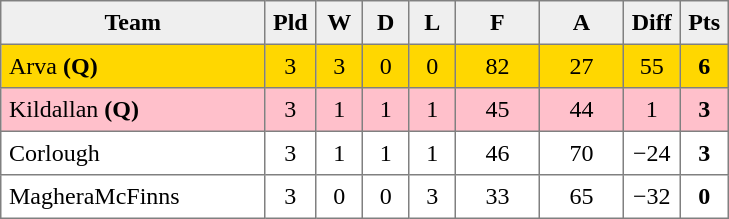<table style=border-collapse:collapse border=1 cellspacing=0 cellpadding=5>
<tr align=center bgcolor=#efefef>
<th width=165>Team</th>
<th width=20>Pld</th>
<th width=20>W</th>
<th width=20>D</th>
<th width=20>L</th>
<th width=45>F</th>
<th width=45>A</th>
<th width=20>Diff</th>
<th width=20>Pts</th>
</tr>
<tr align=center style="background:gold;">
<td style="text-align:left;">Arva <strong>(Q)</strong></td>
<td>3</td>
<td>3</td>
<td>0</td>
<td>0</td>
<td>82</td>
<td>27</td>
<td>55</td>
<td><strong>6</strong></td>
</tr>
<tr align=center style="background:#FFC0CB;">
<td style="text-align:left;">Kildallan <strong>(Q)</strong></td>
<td>3</td>
<td>1</td>
<td>1</td>
<td>1</td>
<td>45</td>
<td>44</td>
<td>1</td>
<td><strong>3</strong></td>
</tr>
<tr align=center style="background:#FFFFFF;">
<td style="text-align:left;">Corlough</td>
<td>3</td>
<td>1</td>
<td>1</td>
<td>1</td>
<td>46</td>
<td>70</td>
<td>−24</td>
<td><strong>3</strong></td>
</tr>
<tr align=center style="background:#FFFFFF;">
<td style="text-align:left;">MagheraMcFinns</td>
<td>3</td>
<td>0</td>
<td>0</td>
<td>3</td>
<td>33</td>
<td>65</td>
<td>−32</td>
<td><strong>0</strong></td>
</tr>
</table>
